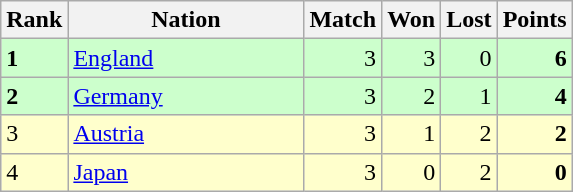<table class="wikitable">
<tr>
<th width=20>Rank</th>
<th width=150>Nation</th>
<th width=20>Match</th>
<th width=20>Won</th>
<th width=20>Lost</th>
<th width=20>Points</th>
</tr>
<tr style="text-align:right; background:#cfc;">
<td align="left"><strong>1</strong></td>
<td style="text-align:left;"> <a href='#'>England</a></td>
<td>3</td>
<td>3</td>
<td>0</td>
<td><strong>6</strong></td>
</tr>
<tr style="text-align:right; background:#cfc;">
<td align="left"><strong>2</strong></td>
<td style="text-align:left;"> <a href='#'>Germany</a></td>
<td>3</td>
<td>2</td>
<td>1</td>
<td><strong>4</strong></td>
</tr>
<tr style="text-align:right; background:#ffc;">
<td align="left">3</td>
<td style="text-align:left;"> <a href='#'>Austria</a></td>
<td>3</td>
<td>1</td>
<td>2</td>
<td><strong>2</strong></td>
</tr>
<tr style="text-align:right; background:#ffc;">
<td align="left">4</td>
<td style="text-align:left;"> <a href='#'>Japan</a></td>
<td>3</td>
<td>0</td>
<td>2</td>
<td><strong>0</strong></td>
</tr>
</table>
